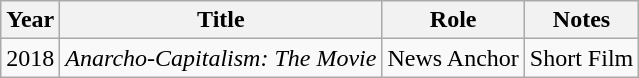<table class="wikitable sortable">
<tr>
<th>Year</th>
<th>Title</th>
<th>Role</th>
<th>Notes</th>
</tr>
<tr>
<td>2018</td>
<td><em>Anarcho-Capitalism: The Movie</em></td>
<td>News Anchor</td>
<td>Short Film</td>
</tr>
</table>
